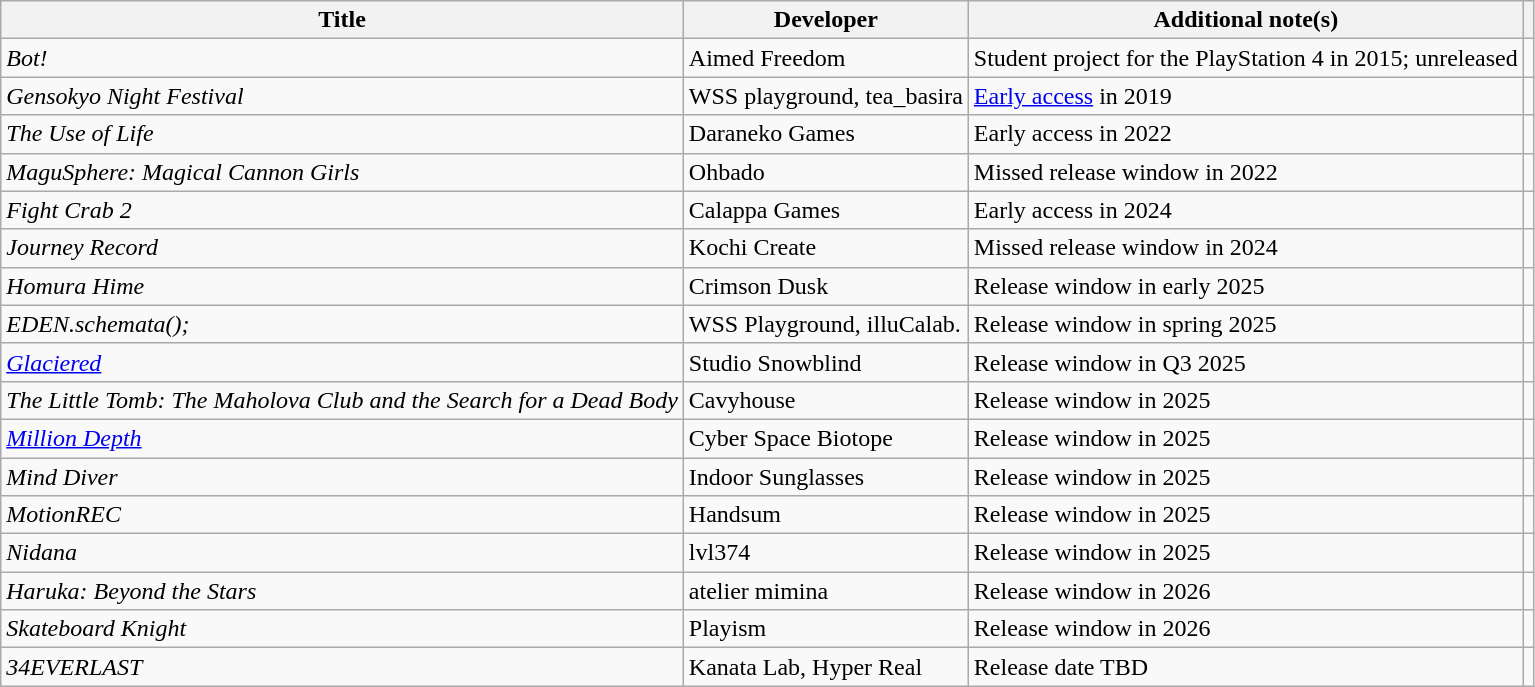<table class="wikitable">
<tr>
<th>Title</th>
<th>Developer</th>
<th class="unsortable">Additional note(s)</th>
<th class="unsortable"></th>
</tr>
<tr>
<td><em>Bot!</em></td>
<td>Aimed Freedom</td>
<td>Student project for the PlayStation 4 in 2015; unreleased</td>
<td></td>
</tr>
<tr>
<td><em>Gensokyo Night Festival</em></td>
<td>WSS playground, tea_basira</td>
<td><a href='#'>Early access</a> in 2019</td>
<td></td>
</tr>
<tr>
<td><em>The Use of Life</em></td>
<td>Daraneko Games</td>
<td>Early access in 2022</td>
<td></td>
</tr>
<tr>
<td><em>MaguSphere: Magical Cannon Girls</em></td>
<td>Ohbado</td>
<td>Missed release window in 2022</td>
<td></td>
</tr>
<tr>
<td><em>Fight Crab 2</em></td>
<td>Calappa Games</td>
<td>Early access in 2024</td>
<td></td>
</tr>
<tr>
<td><em>Journey Record</em></td>
<td>Kochi Create</td>
<td>Missed release window in 2024</td>
<td></td>
</tr>
<tr>
<td><em>Homura Hime</em></td>
<td>Crimson Dusk</td>
<td>Release window in early 2025</td>
<td></td>
</tr>
<tr>
<td><em>EDEN.schemata();</em></td>
<td>WSS Playground, illuCalab.</td>
<td>Release window in spring 2025</td>
<td></td>
</tr>
<tr>
<td><em><a href='#'>Glaciered</a></em></td>
<td>Studio Snowblind</td>
<td>Release window in Q3 2025</td>
<td></td>
</tr>
<tr>
<td><em>The Little Tomb: The Maholova Club and the Search for a Dead Body</em></td>
<td>Cavyhouse</td>
<td>Release window in 2025</td>
<td></td>
</tr>
<tr>
<td><em><a href='#'>Million Depth</a></em></td>
<td>Cyber Space Biotope</td>
<td>Release window in 2025</td>
<td></td>
</tr>
<tr>
<td><em>Mind Diver</em></td>
<td>Indoor Sunglasses</td>
<td>Release window in 2025</td>
<td></td>
</tr>
<tr>
<td><em>MotionREC</em></td>
<td>Handsum</td>
<td>Release window in 2025</td>
<td></td>
</tr>
<tr>
<td><em>Nidana</em></td>
<td>lvl374</td>
<td>Release window in 2025</td>
<td></td>
</tr>
<tr>
<td><em>Haruka: Beyond the Stars</em></td>
<td>atelier mimina</td>
<td>Release window in 2026</td>
<td></td>
</tr>
<tr>
<td><em>Skateboard Knight</em></td>
<td>Playism</td>
<td>Release window in 2026</td>
<td></td>
</tr>
<tr>
<td><em>34EVERLAST</em></td>
<td>Kanata Lab, Hyper Real</td>
<td>Release date TBD</td>
<td></td>
</tr>
</table>
